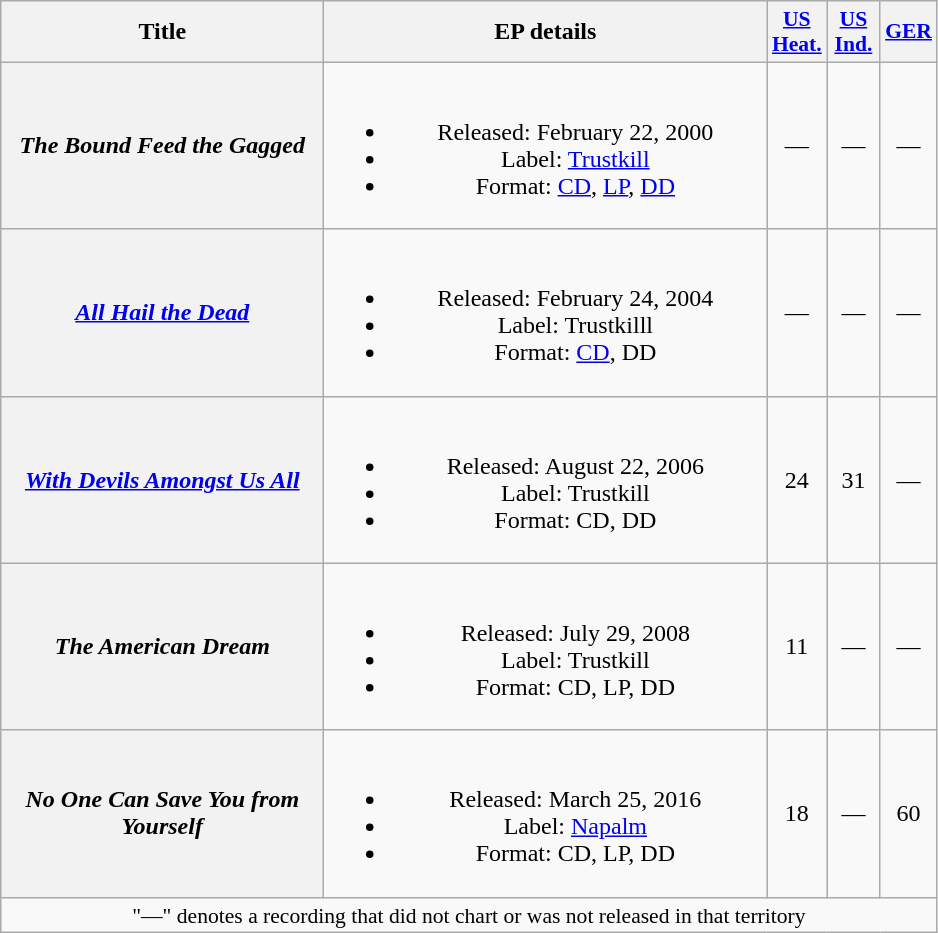<table class="wikitable plainrowheaders" style="text-align:center;" border="1">
<tr>
<th scope="col" style="width:13em;">Title</th>
<th scope="col" style="width:18em;">EP details</th>
<th scope="col" style="width:2em;font-size:90%;"><a href='#'>US<br>Heat.</a><br></th>
<th scope="col" style="width:2em;font-size:90%;"><a href='#'>US<br>Ind.</a><br></th>
<th scope="col" style="width:2em;font-size:90%;"><a href='#'>GER</a><br></th>
</tr>
<tr>
<th scope="row"><em>The Bound Feed the Gagged</em></th>
<td><br><ul><li>Released: February 22, 2000</li><li>Label: <a href='#'>Trustkill</a></li><li>Format: <a href='#'>CD</a>, <a href='#'>LP</a>, <a href='#'>DD</a></li></ul></td>
<td>—</td>
<td>—</td>
<td>—</td>
</tr>
<tr>
<th scope="row"><em><a href='#'>All Hail the Dead</a></em></th>
<td><br><ul><li>Released: February 24, 2004</li><li>Label: Trustkilll</li><li>Format: <a href='#'>CD</a>, DD</li></ul></td>
<td>—</td>
<td>—</td>
<td>—</td>
</tr>
<tr>
<th scope="row"><em><a href='#'>With Devils Amongst Us All</a></em></th>
<td><br><ul><li>Released: August 22, 2006</li><li>Label: Trustkill</li><li>Format: CD, DD</li></ul></td>
<td>24</td>
<td>31</td>
<td>—</td>
</tr>
<tr>
<th scope="row"><em>The American Dream</em></th>
<td><br><ul><li>Released: July 29, 2008</li><li>Label: Trustkill</li><li>Format: CD, LP, DD</li></ul></td>
<td>11</td>
<td>—</td>
<td>—</td>
</tr>
<tr>
<th scope="row"><em>No One Can Save You from Yourself</em></th>
<td><br><ul><li>Released: March 25, 2016</li><li>Label: <a href='#'>Napalm</a></li><li>Format: CD, LP, DD</li></ul></td>
<td>18</td>
<td>—</td>
<td>60</td>
</tr>
<tr>
<td colspan="5" style="font-size:90%">"—" denotes a recording that did not chart or was not released in that territory</td>
</tr>
</table>
